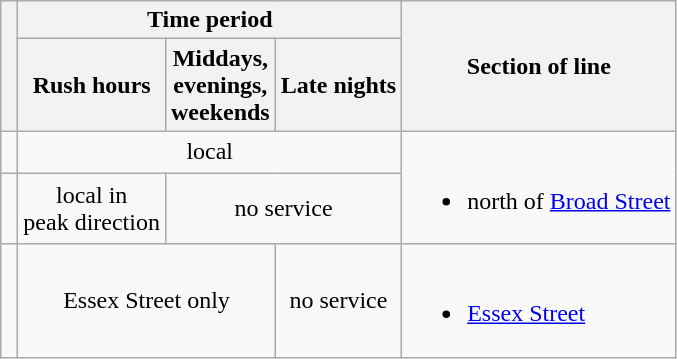<table class="wikitable">
<tr>
<th rowspan=2> </th>
<th colspan=3>Time period</th>
<th rowspan=2>Section of line</th>
</tr>
<tr>
<th>Rush hours</th>
<th>Middays,<br>evenings,<br>weekends</th>
<th>Late nights</th>
</tr>
<tr>
<td></td>
<td align=center colspan=3>local</td>
<td rowspan=2><br><ul><li>north of <a href='#'>Broad Street</a></li></ul></td>
</tr>
<tr>
<td></td>
<td align=center>local in<br>peak direction</td>
<td align=center colspan="2">no service</td>
</tr>
<tr>
<td></td>
<td align=center colspan=2>Essex Street only</td>
<td align=center>no service</td>
<td><br><ul><li><a href='#'>Essex Street</a></li></ul></td>
</tr>
</table>
